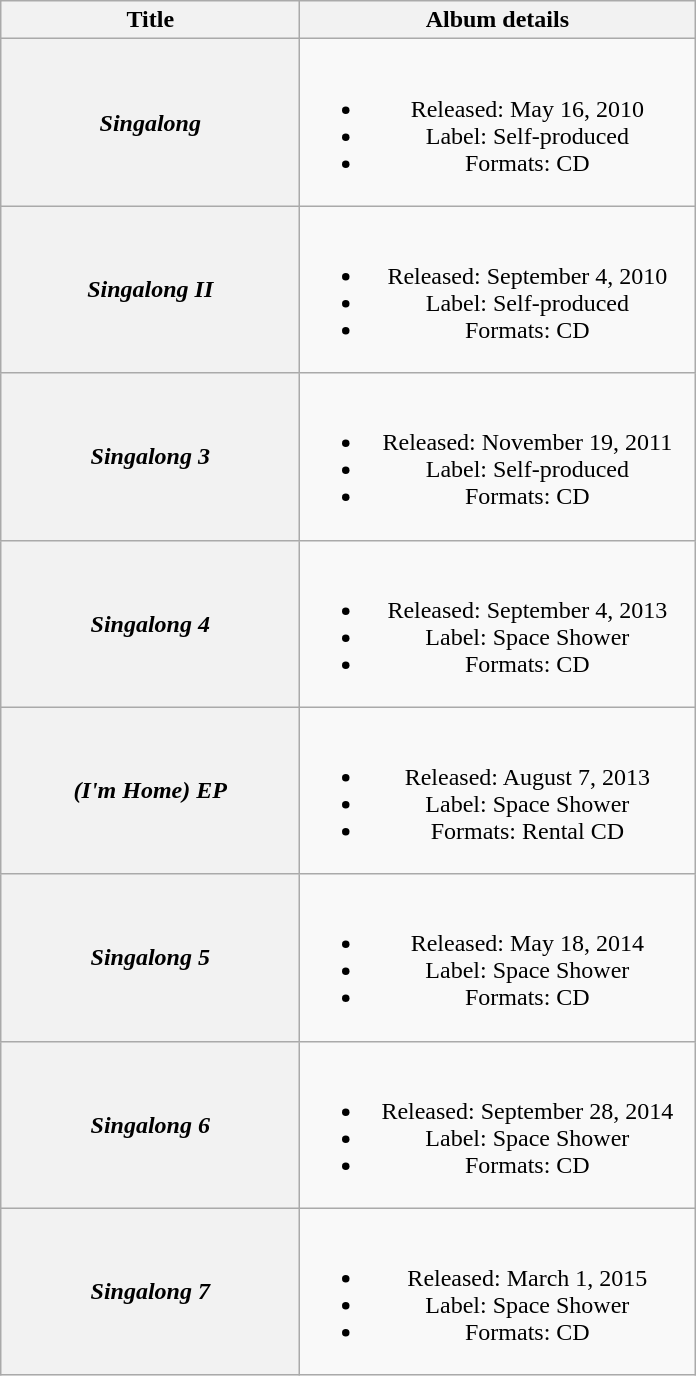<table class="wikitable plainrowheaders" style="text-align:center;">
<tr>
<th style="width:12em;">Title</th>
<th style="width:16em;">Album details</th>
</tr>
<tr>
<th scope="row"><em>Singalong</em></th>
<td><br><ul><li>Released: May 16, 2010</li><li>Label: Self-produced</li><li>Formats: CD</li></ul></td>
</tr>
<tr>
<th scope="row"><em>Singalong II</em></th>
<td><br><ul><li>Released: September 4, 2010</li><li>Label: Self-produced</li><li>Formats: CD</li></ul></td>
</tr>
<tr>
<th scope="row"><em>Singalong 3</em></th>
<td><br><ul><li>Released: November 19, 2011</li><li>Label: Self-produced</li><li>Formats: CD</li></ul></td>
</tr>
<tr>
<th scope="row"><em>Singalong 4</em></th>
<td><br><ul><li>Released: September 4, 2013</li><li>Label: Space Shower</li><li>Formats: CD</li></ul></td>
</tr>
<tr>
<th scope="row"><em>(I'm Home) EP</em></th>
<td><br><ul><li>Released: August 7, 2013</li><li>Label: Space Shower</li><li>Formats: Rental CD</li></ul></td>
</tr>
<tr>
<th scope="row"><em>Singalong 5</em></th>
<td><br><ul><li>Released: May 18, 2014</li><li>Label: Space Shower</li><li>Formats: CD</li></ul></td>
</tr>
<tr>
<th scope="row"><em>Singalong 6</em></th>
<td><br><ul><li>Released: September 28, 2014</li><li>Label: Space Shower</li><li>Formats: CD</li></ul></td>
</tr>
<tr>
<th scope="row"><em>Singalong 7</em></th>
<td><br><ul><li>Released: March 1, 2015</li><li>Label: Space Shower</li><li>Formats: CD</li></ul></td>
</tr>
</table>
